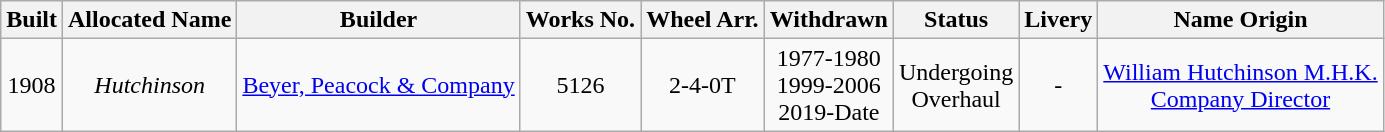<table class="wikitable">
<tr>
<th>Built</th>
<th>Allocated Name</th>
<th>Builder</th>
<th>Works No.</th>
<th>Wheel Arr.</th>
<th>Withdrawn</th>
<th>Status</th>
<th>Livery</th>
<th>Name Origin</th>
</tr>
<tr>
<td align="center">1908</td>
<td align="center"><em>Hutchinson</em></td>
<td align="center"><a href='#'>Beyer, Peacock & Company</a></td>
<td align="center">5126</td>
<td align="center">2-4-0T</td>
<td align="center">1977-1980<br>1999-2006<br>2019-Date</td>
<td align="center">Undergoing<br>Overhaul</td>
<td align="center">-</td>
<td align="center"><a href='#'>William Hutchinson M.H.K.<br>Company Director</a></td>
</tr>
</table>
